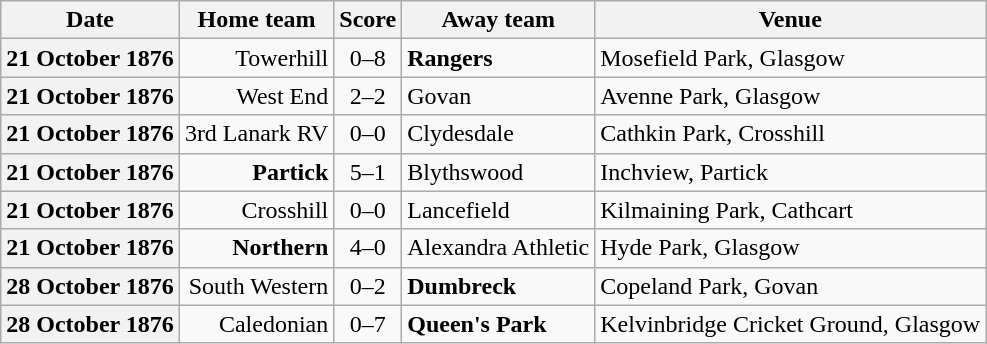<table class="wikitable football-result-list" style="max-width: 80em; text-align: center">
<tr>
<th scope="col">Date</th>
<th scope="col">Home team</th>
<th scope="col">Score</th>
<th scope="col">Away team</th>
<th scope="col">Venue</th>
</tr>
<tr>
<th scope="row">21 October 1876</th>
<td align=right>Towerhill</td>
<td>0–8</td>
<td align=left><strong>Rangers</strong></td>
<td align=left>Mosefield Park, Glasgow</td>
</tr>
<tr>
<th scope="row">21 October 1876</th>
<td align=right>West End</td>
<td>2–2</td>
<td align=left>Govan</td>
<td align=left>Avenne Park, Glasgow</td>
</tr>
<tr>
<th scope="row">21 October 1876</th>
<td align=right>3rd Lanark RV</td>
<td>0–0</td>
<td align=left>Clydesdale</td>
<td align=left>Cathkin Park, Crosshill</td>
</tr>
<tr>
<th scope="row">21 October 1876</th>
<td align=right><strong>Partick</strong></td>
<td>5–1</td>
<td align=left>Blythswood</td>
<td align=left>Inchview, Partick</td>
</tr>
<tr>
<th scope="row">21 October 1876</th>
<td align=right>Crosshill</td>
<td>0–0</td>
<td align=left>Lancefield</td>
<td align=left>Kilmaining Park, Cathcart</td>
</tr>
<tr>
<th scope="row">21 October 1876</th>
<td align=right><strong>Northern</strong></td>
<td>4–0</td>
<td align=left>Alexandra Athletic</td>
<td align=left>Hyde Park, Glasgow</td>
</tr>
<tr>
<th scope="row">28 October 1876</th>
<td align=right>South Western</td>
<td>0–2</td>
<td align=left><strong>Dumbreck</strong></td>
<td align=left>Copeland Park, Govan</td>
</tr>
<tr>
<th scope="row">28 October 1876</th>
<td align=right>Caledonian</td>
<td>0–7</td>
<td align=left><strong>Queen's Park</strong></td>
<td align=left>Kelvinbridge Cricket Ground, Glasgow</td>
</tr>
</table>
